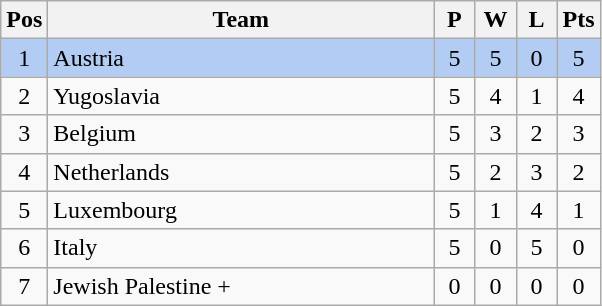<table class="wikitable" style="font-size: 100%">
<tr>
<th width=15>Pos</th>
<th width=250>Team</th>
<th width=20>P</th>
<th width=20>W</th>
<th width=20>L</th>
<th width=20>Pts</th>
</tr>
<tr align=center style="background: #b2ccf4;">
<td>1</td>
<td align="left"> Austria</td>
<td>5</td>
<td>5</td>
<td>0</td>
<td>5</td>
</tr>
<tr align=center>
<td>2</td>
<td align="left"> Yugoslavia</td>
<td>5</td>
<td>4</td>
<td>1</td>
<td>4</td>
</tr>
<tr align=center>
<td>3</td>
<td align="left"> Belgium</td>
<td>5</td>
<td>3</td>
<td>2</td>
<td>3</td>
</tr>
<tr align=center>
<td>4</td>
<td align="left"> Netherlands</td>
<td>5</td>
<td>2</td>
<td>3</td>
<td>2</td>
</tr>
<tr align=center>
<td>5</td>
<td align="left"> Luxembourg</td>
<td>5</td>
<td>1</td>
<td>4</td>
<td>1</td>
</tr>
<tr align=center>
<td>6</td>
<td align="left"> Italy</td>
<td>5</td>
<td>0</td>
<td>5</td>
<td>0</td>
</tr>
<tr align=center>
<td>7</td>
<td align="left">  Jewish Palestine +</td>
<td>0</td>
<td>0</td>
<td>0</td>
<td>0</td>
</tr>
</table>
